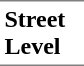<table border=0 cellspacing=0 cellpadding=3>
<tr>
<td style="border-bottom:solid 1px gray;border-top:solid 1px gray;" width=50 valign=top><strong>Street Level</strong></td>
</tr>
</table>
